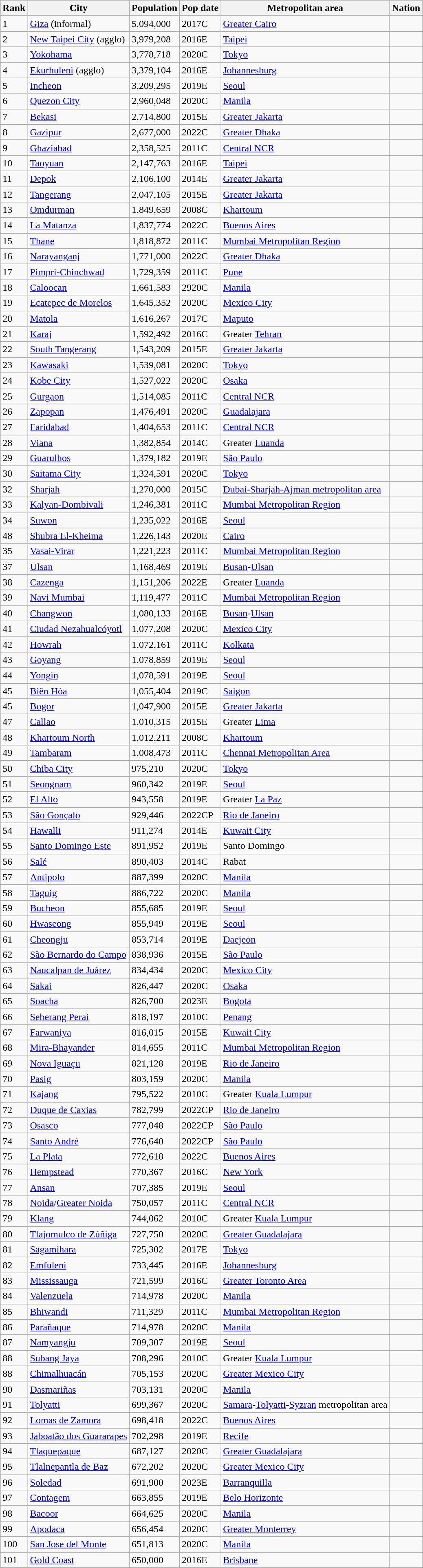<table class="wikitable sortable">
<tr>
<th bgcolor="#efefef">Rank</th>
<th bgcolorjkkjn="#efefef">City</th>
<th bgcolor="#efefef">Population</th>
<th bgcolor="#efefef">Pop date</th>
<th bgcolor="#efefef">Metropolitan area</th>
<th bgcolor="#efefef">Nation</th>
</tr>
<tr>
<td>1</td>
<td><a href='#'>Giza</a> (informal)</td>
<td>5,094,000</td>
<td>2017C</td>
<td><a href='#'>Greater Cairo</a></td>
<td></td>
</tr>
<tr>
<td>2</td>
<td><a href='#'>New Taipei City</a> (agglo)</td>
<td>3,979,208</td>
<td>2016E</td>
<td><a href='#'>Taipei</a></td>
<td></td>
</tr>
<tr>
<td>3</td>
<td><a href='#'>Yokohama</a></td>
<td>3,778,718</td>
<td>2020C</td>
<td><a href='#'>Tokyo</a></td>
<td></td>
</tr>
<tr>
<td>4</td>
<td><a href='#'>Ekurhuleni</a> (agglo)</td>
<td>3,379,104</td>
<td>2016E</td>
<td><a href='#'>Johannesburg</a></td>
<td></td>
</tr>
<tr>
<td>5</td>
<td><a href='#'>Incheon</a></td>
<td>3,209,295</td>
<td>2019E</td>
<td><a href='#'>Seoul</a></td>
<td></td>
</tr>
<tr>
<td>6</td>
<td><a href='#'>Quezon City</a></td>
<td>2,960,048</td>
<td>2020C</td>
<td><a href='#'>Manila</a></td>
<td></td>
</tr>
<tr>
<td>7</td>
<td><a href='#'>Bekasi</a></td>
<td>2,714,800</td>
<td>2015E</td>
<td><a href='#'>Greater Jakarta</a></td>
<td></td>
</tr>
<tr>
<td>8</td>
<td><a href='#'>Gazipur</a></td>
<td>2,677,000</td>
<td>2022C</td>
<td><a href='#'>Greater Dhaka</a></td>
<td></td>
</tr>
<tr>
<td>9</td>
<td><a href='#'>Ghaziabad</a></td>
<td>2,358,525</td>
<td>2011C</td>
<td><a href='#'>Central NCR</a></td>
<td></td>
</tr>
<tr>
<td>10</td>
<td><a href='#'>Taoyuan</a></td>
<td>2,147,763</td>
<td>2016E</td>
<td><a href='#'>Taipei</a></td>
<td></td>
</tr>
<tr>
<td>11</td>
<td><a href='#'>Depok</a></td>
<td>2,106,100</td>
<td>2014E</td>
<td><a href='#'>Greater Jakarta</a></td>
<td></td>
</tr>
<tr>
<td>12</td>
<td><a href='#'>Tangerang</a></td>
<td>2,047,105</td>
<td>2015E</td>
<td><a href='#'>Greater Jakarta</a></td>
<td></td>
</tr>
<tr>
<td>13</td>
<td><a href='#'>Omdurman</a></td>
<td>1,849,659</td>
<td>2008C</td>
<td><a href='#'>Khartoum</a></td>
<td></td>
</tr>
<tr>
<td>14</td>
<td><a href='#'>La Matanza</a></td>
<td>1,837,774</td>
<td>2022C</td>
<td><a href='#'>Buenos Aires</a></td>
<td></td>
</tr>
<tr>
<td>15</td>
<td><a href='#'>Thane</a></td>
<td>1,818,872</td>
<td>2011C</td>
<td><a href='#'>Mumbai Metropolitan Region</a></td>
<td></td>
</tr>
<tr>
<td>16</td>
<td><a href='#'>Narayanganj</a></td>
<td>1,771,000</td>
<td>2022C</td>
<td><a href='#'>Greater Dhaka</a></td>
<td></td>
</tr>
<tr>
<td>17</td>
<td><a href='#'>Pimpri-Chinchwad</a></td>
<td>1,729,359</td>
<td>2011C</td>
<td><a href='#'>Pune</a></td>
<td></td>
</tr>
<tr>
<td>18</td>
<td><a href='#'>Caloocan</a></td>
<td>1,661,583</td>
<td>2920C</td>
<td><a href='#'>Manila</a></td>
<td></td>
</tr>
<tr>
<td>19</td>
<td><a href='#'>Ecatepec de Morelos</a></td>
<td>1,645,352</td>
<td>2020C</td>
<td><a href='#'>Mexico City</a></td>
<td></td>
</tr>
<tr>
<td>20</td>
<td><a href='#'>Matola</a></td>
<td>1,616,267</td>
<td>2017C</td>
<td><a href='#'>Maputo</a></td>
<td></td>
</tr>
<tr>
<td>21</td>
<td><a href='#'>Karaj</a></td>
<td>1,592,492</td>
<td>2016C</td>
<td>Greater <a href='#'>Tehran</a></td>
<td></td>
</tr>
<tr>
<td>22</td>
<td><a href='#'>South Tangerang</a></td>
<td>1,543,209</td>
<td>2015E</td>
<td><a href='#'>Greater Jakarta</a></td>
<td></td>
</tr>
<tr>
<td>23</td>
<td><a href='#'>Kawasaki</a></td>
<td>1,539,081</td>
<td>2020C</td>
<td><a href='#'>Tokyo</a></td>
<td></td>
</tr>
<tr>
<td>24</td>
<td><a href='#'>Kobe City</a></td>
<td>1,527,022</td>
<td>2020C</td>
<td><a href='#'>Osaka</a></td>
<td></td>
</tr>
<tr>
<td>25</td>
<td><a href='#'>Gurgaon</a></td>
<td>1,514,085</td>
<td>2011C</td>
<td><a href='#'>Central NCR</a></td>
<td></td>
</tr>
<tr>
<td>26</td>
<td><a href='#'>Zapopan</a></td>
<td>1,476,491</td>
<td>2020C</td>
<td><a href='#'>Guadalajara</a></td>
<td></td>
</tr>
<tr>
<td>27</td>
<td><a href='#'>Faridabad</a></td>
<td>1,404,653</td>
<td>2011C</td>
<td><a href='#'>Central NCR</a></td>
<td></td>
</tr>
<tr>
<td>28</td>
<td><a href='#'>Viana</a></td>
<td>1,382,854</td>
<td>2014C</td>
<td>Greater <a href='#'>Luanda</a></td>
<td></td>
</tr>
<tr>
<td>29</td>
<td><a href='#'>Guarulhos</a></td>
<td>1,379,182</td>
<td>2019E</td>
<td><a href='#'>São Paulo</a></td>
<td></td>
</tr>
<tr>
<td>30</td>
<td><a href='#'>Saitama City</a></td>
<td>1,324,591</td>
<td>2020C</td>
<td><a href='#'>Tokyo</a></td>
<td></td>
</tr>
<tr>
<td>32</td>
<td><a href='#'>Sharjah</a></td>
<td>1,270,000</td>
<td>2015C</td>
<td><a href='#'>Dubai-Sharjah-Ajman metropolitan area</a></td>
<td></td>
</tr>
<tr>
<td>33</td>
<td><a href='#'>Kalyan-Dombivali</a></td>
<td>1,246,381</td>
<td>2011C</td>
<td><a href='#'>Mumbai Metropolitan Region</a></td>
<td></td>
</tr>
<tr>
<td>34</td>
<td><a href='#'>Suwon</a></td>
<td>1,235,022</td>
<td>2016E</td>
<td><a href='#'>Seoul</a></td>
<td></td>
</tr>
<tr>
<td>48</td>
<td><a href='#'>Shubra El-Kheima</a></td>
<td>1,226,143</td>
<td>2020E</td>
<td><a href='#'>Cairo</a></td>
<td></td>
</tr>
<tr>
<td>35</td>
<td><a href='#'>Vasai-Virar</a></td>
<td>1,221,223</td>
<td>2011C</td>
<td><a href='#'>Mumbai Metropolitan Region</a></td>
<td></td>
</tr>
<tr>
<td>37</td>
<td><a href='#'>Ulsan</a></td>
<td>1,168,469</td>
<td>2019E</td>
<td><a href='#'>Busan</a>-<a href='#'>Ulsan</a></td>
<td></td>
</tr>
<tr>
<td>38</td>
<td><a href='#'>Cazenga</a></td>
<td>1,151,206</td>
<td>2022E</td>
<td>Greater <a href='#'>Luanda</a></td>
<td></td>
</tr>
<tr>
<td>39</td>
<td><a href='#'>Navi Mumbai</a></td>
<td>1,119,477</td>
<td>2011C</td>
<td><a href='#'>Mumbai Metropolitan Region</a></td>
<td></td>
</tr>
<tr>
<td>40</td>
<td><a href='#'>Changwon</a></td>
<td>1,080,133</td>
<td>2016E</td>
<td><a href='#'>Busan</a>-<a href='#'>Ulsan</a></td>
<td></td>
</tr>
<tr>
<td>41</td>
<td><a href='#'>Ciudad Nezahualcóyotl</a></td>
<td>1,077,208</td>
<td>2020C</td>
<td><a href='#'>Mexico City</a></td>
<td></td>
</tr>
<tr>
<td>42</td>
<td><a href='#'>Howrah</a></td>
<td>1,072,161</td>
<td>2011C</td>
<td><a href='#'>Kolkata</a></td>
<td></td>
</tr>
<tr>
<td>43</td>
<td><a href='#'>Goyang</a></td>
<td>1,078,859</td>
<td>2019E</td>
<td><a href='#'>Seoul</a></td>
<td></td>
</tr>
<tr>
<td>44</td>
<td><a href='#'>Yongin</a></td>
<td>1,078,591</td>
<td>2019E</td>
<td><a href='#'>Seoul</a></td>
<td></td>
</tr>
<tr>
<td>45</td>
<td><a href='#'>Biên Hòa</a></td>
<td>1,055,404</td>
<td>2019C</td>
<td><a href='#'>Saigon</a></td>
<td></td>
</tr>
<tr>
<td>45</td>
<td><a href='#'>Bogor</a></td>
<td>1,047,900</td>
<td>2015E</td>
<td><a href='#'>Greater Jakarta</a></td>
<td></td>
</tr>
<tr>
<td>47</td>
<td><a href='#'>Callao</a></td>
<td>1,010,315</td>
<td>2015E</td>
<td>Greater <a href='#'>Lima</a></td>
<td></td>
</tr>
<tr>
<td>48</td>
<td><a href='#'>Khartoum North</a></td>
<td>1,012,211</td>
<td>2008C</td>
<td><a href='#'>Khartoum</a></td>
<td></td>
</tr>
<tr>
<td>49</td>
<td><a href='#'>Tambaram</a></td>
<td>1,008,473</td>
<td>2011C</td>
<td><a href='#'>Chennai Metropolitan Area</a></td>
<td></td>
</tr>
<tr>
<td>50</td>
<td><a href='#'>Chiba City</a></td>
<td>975,210</td>
<td>2020C</td>
<td><a href='#'>Tokyo</a></td>
<td></td>
</tr>
<tr>
<td>51</td>
<td><a href='#'>Seongnam</a></td>
<td>960,342</td>
<td>2019E</td>
<td><a href='#'>Seoul</a></td>
<td></td>
</tr>
<tr>
<td>52</td>
<td><a href='#'>El Alto</a></td>
<td>943,558</td>
<td>2019E</td>
<td>Greater <a href='#'>La Paz</a></td>
<td></td>
</tr>
<tr>
<td>53</td>
<td><a href='#'>São Gonçalo</a></td>
<td>929,446</td>
<td>2022CP</td>
<td><a href='#'>Rio de Janeiro</a></td>
<td></td>
</tr>
<tr>
<td>54</td>
<td><a href='#'>Hawalli</a></td>
<td>911,274</td>
<td>2014E</td>
<td><a href='#'>Kuwait City</a></td>
<td></td>
</tr>
<tr>
<td>55</td>
<td><a href='#'>Santo Domingo Este</a></td>
<td>891,952</td>
<td>2019E</td>
<td>Santo Domingo</td>
<td></td>
</tr>
<tr>
<td>56</td>
<td><a href='#'>Salé</a></td>
<td>890,403</td>
<td>2014C</td>
<td>Rabat</td>
<td></td>
</tr>
<tr>
<td>57</td>
<td><a href='#'>Antipolo</a></td>
<td>887,399</td>
<td>2020C</td>
<td><a href='#'>Manila</a></td>
<td></td>
</tr>
<tr>
<td>58</td>
<td><a href='#'>Taguig</a></td>
<td>886,722</td>
<td>2020C</td>
<td><a href='#'>Manila</a></td>
<td></td>
</tr>
<tr>
<td>59</td>
<td><a href='#'>Bucheon</a></td>
<td>855,685</td>
<td>2019E</td>
<td><a href='#'>Seoul</a></td>
<td></td>
</tr>
<tr>
<td>60</td>
<td><a href='#'>Hwaseong</a></td>
<td>855,949</td>
<td>2019E</td>
<td><a href='#'>Seoul</a></td>
<td></td>
</tr>
<tr>
<td>61</td>
<td><a href='#'>Cheongju</a></td>
<td>853,714</td>
<td>2019E</td>
<td><a href='#'>Daejeon</a></td>
<td></td>
</tr>
<tr>
<td>62</td>
<td><a href='#'>São Bernardo do Campo</a></td>
<td>838,936</td>
<td>2015E</td>
<td><a href='#'>São Paulo</a></td>
<td></td>
</tr>
<tr>
<td>63</td>
<td><a href='#'>Naucalpan de Juárez</a></td>
<td>834,434</td>
<td>2020C</td>
<td><a href='#'>Mexico City</a></td>
<td></td>
</tr>
<tr>
<td>64</td>
<td><a href='#'>Sakai</a></td>
<td>826,447</td>
<td>2020C</td>
<td><a href='#'>Osaka</a></td>
<td></td>
</tr>
<tr>
<td>65</td>
<td><a href='#'>Soacha</a></td>
<td>826,700</td>
<td>2023E</td>
<td><a href='#'>Bogota</a></td>
<td></td>
</tr>
<tr>
<td>66</td>
<td><a href='#'>Seberang Perai</a></td>
<td>818,197</td>
<td>2010C</td>
<td><a href='#'>Penang</a></td>
<td></td>
</tr>
<tr>
<td>67</td>
<td><a href='#'>Farwaniya</a></td>
<td>816,015</td>
<td>2015E</td>
<td><a href='#'>Kuwait City</a></td>
<td></td>
</tr>
<tr>
<td>68</td>
<td><a href='#'>Mira-Bhayander</a></td>
<td>814,655</td>
<td>2011C</td>
<td><a href='#'>Mumbai Metropolitan Region</a></td>
<td></td>
</tr>
<tr>
<td>69</td>
<td><a href='#'>Nova Iguaçu</a></td>
<td>821,128</td>
<td>2019E</td>
<td><a href='#'>Rio de Janeiro</a></td>
<td></td>
</tr>
<tr>
<td>70</td>
<td><a href='#'>Pasig</a></td>
<td>803,159</td>
<td>2020C</td>
<td><a href='#'>Manila</a></td>
<td></td>
</tr>
<tr>
<td>71</td>
<td><a href='#'>Kajang</a></td>
<td>795,522</td>
<td>2010C</td>
<td>Greater <a href='#'>Kuala Lumpur</a></td>
<td></td>
</tr>
<tr>
<td>72</td>
<td><a href='#'>Duque de Caxias</a></td>
<td>782,799</td>
<td>2022CP</td>
<td><a href='#'>Rio de Janeiro</a></td>
<td></td>
</tr>
<tr>
<td>73</td>
<td><a href='#'>Osasco</a></td>
<td>777,048</td>
<td>2022CP</td>
<td><a href='#'>São Paulo</a></td>
<td></td>
</tr>
<tr>
<td>74</td>
<td><a href='#'>Santo André</a></td>
<td>776,640</td>
<td>2022CP</td>
<td><a href='#'>São Paulo</a></td>
<td></td>
</tr>
<tr>
<td>75</td>
<td><a href='#'>La Plata</a></td>
<td>772,618</td>
<td>2022C</td>
<td><a href='#'>Buenos Aires</a></td>
<td></td>
</tr>
<tr>
<td>76</td>
<td><a href='#'>Hempstead</a></td>
<td>770,367</td>
<td>2016C</td>
<td><a href='#'>New York</a></td>
<td></td>
</tr>
<tr>
<td>77</td>
<td><a href='#'>Ansan</a></td>
<td>707,385</td>
<td>2019E</td>
<td><a href='#'>Seoul</a></td>
<td></td>
</tr>
<tr>
<td>78</td>
<td><a href='#'>Noida</a>/<a href='#'>Greater Noida</a></td>
<td>750,057</td>
<td>2011C</td>
<td><a href='#'>Central NCR</a></td>
<td></td>
</tr>
<tr>
<td>79</td>
<td><a href='#'>Klang</a></td>
<td>744,062</td>
<td>2010C</td>
<td>Greater <a href='#'>Kuala Lumpur</a></td>
<td></td>
</tr>
<tr>
<td>80</td>
<td><a href='#'>Tlajomulco de Zúñiga</a></td>
<td>727,750</td>
<td>2020C</td>
<td><a href='#'>Greater Guadalajara</a></td>
<td></td>
</tr>
<tr>
<td>81</td>
<td><a href='#'>Sagamihara</a></td>
<td>725,302</td>
<td>2017E</td>
<td><a href='#'>Tokyo</a></td>
<td></td>
</tr>
<tr>
<td>82</td>
<td><a href='#'>Emfuleni</a></td>
<td>733,445</td>
<td>2016E</td>
<td><a href='#'>Johannesburg</a></td>
<td></td>
</tr>
<tr>
<td>83</td>
<td><a href='#'>Mississauga</a></td>
<td>721,599</td>
<td>2016C</td>
<td><a href='#'>Greater Toronto Area</a></td>
<td></td>
</tr>
<tr>
<td>84</td>
<td><a href='#'>Valenzuela</a></td>
<td>714,978</td>
<td>2020C</td>
<td><a href='#'>Manila</a></td>
<td></td>
</tr>
<tr>
<td>85</td>
<td><a href='#'>Bhiwandi</a></td>
<td>711,329</td>
<td>2011C</td>
<td><a href='#'>Mumbai Metropolitan Region</a></td>
<td></td>
</tr>
<tr>
<td>86</td>
<td><a href='#'>Parañaque</a></td>
<td>714,978</td>
<td>2020C</td>
<td><a href='#'>Manila</a></td>
<td></td>
</tr>
<tr>
<td>87</td>
<td><a href='#'>Namyangju</a></td>
<td>709,307</td>
<td>2019E</td>
<td><a href='#'>Seoul</a></td>
<td></td>
</tr>
<tr>
<td>88</td>
<td><a href='#'>Subang Jaya</a></td>
<td>708,296</td>
<td>2010C</td>
<td>Greater <a href='#'>Kuala Lumpur</a></td>
<td></td>
</tr>
<tr>
<td>88</td>
<td><a href='#'>Chimalhuacán</a></td>
<td>705,153</td>
<td>2020C</td>
<td><a href='#'>Greater Mexico City</a></td>
<td></td>
</tr>
<tr>
<td>90</td>
<td><a href='#'>Dasmariñas</a></td>
<td>703,131</td>
<td>2020C</td>
<td><a href='#'>Manila</a></td>
<td></td>
</tr>
<tr>
<td>91</td>
<td><a href='#'>Tolyatti</a></td>
<td>699,367</td>
<td>2020C</td>
<td><a href='#'>Samara</a>-<a href='#'>Tolyatti</a>-<a href='#'>Syzran</a> metropolitan area</td>
<td></td>
</tr>
<tr>
<td>92</td>
<td><a href='#'>Lomas de Zamora</a></td>
<td>698,418</td>
<td>2022C</td>
<td><a href='#'>Buenos Aires</a></td>
<td></td>
</tr>
<tr>
<td>93</td>
<td><a href='#'>Jaboatão dos Guararapes</a></td>
<td>702,298</td>
<td>2019E</td>
<td><a href='#'>Recife</a></td>
<td></td>
</tr>
<tr>
<td>94</td>
<td><a href='#'>Tlaquepaque</a></td>
<td>687,127</td>
<td>2020C</td>
<td><a href='#'>Greater Guadalajara</a></td>
<td></td>
</tr>
<tr>
<td>95</td>
<td><a href='#'>Tlalnepantla de Baz</a></td>
<td>672,202</td>
<td>2020C</td>
<td><a href='#'>Greater Mexico City</a></td>
<td></td>
</tr>
<tr>
<td>96</td>
<td><a href='#'>Soledad</a></td>
<td>691,900</td>
<td>2023E</td>
<td><a href='#'>Barranquilla</a></td>
<td></td>
</tr>
<tr>
<td>97</td>
<td><a href='#'>Contagem</a></td>
<td>663,855</td>
<td>2019E</td>
<td><a href='#'>Belo Horizonte</a></td>
<td></td>
</tr>
<tr>
<td>98</td>
<td><a href='#'>Bacoor</a></td>
<td>664,625</td>
<td>2020C</td>
<td><a href='#'>Manila</a></td>
<td></td>
</tr>
<tr>
<td>99</td>
<td><a href='#'>Apodaca</a></td>
<td>656,454</td>
<td>2020C</td>
<td><a href='#'>Greater Monterrey</a></td>
<td></td>
</tr>
<tr>
<td>100</td>
<td><a href='#'>San Jose del Monte</a></td>
<td>651,813</td>
<td>2020C</td>
<td><a href='#'>Manila</a></td>
<td></td>
</tr>
<tr>
<td>101</td>
<td><a href='#'>Gold Coast</a></td>
<td>650,000</td>
<td>2016E</td>
<td><a href='#'>Brisbane</a></td>
<td></td>
</tr>
<tr>
</tr>
</table>
